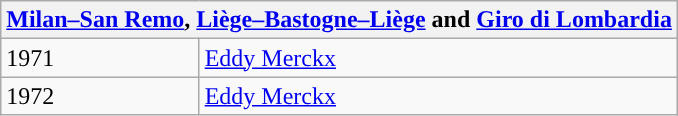<table class="wikitable">
<tr>
<th colspan=2><a href='#'>Milan–San Remo</a>, <a href='#'>Liège–Bastogne–Liège</a> and <a href='#'>Giro di Lombardia</a></th>
</tr>
<tr>
<td>1971</td>
<td> <a href='#'>Eddy Merckx</a></td>
</tr>
<tr>
<td>1972</td>
<td> <a href='#'>Eddy Merckx</a></td>
</tr>
</table>
